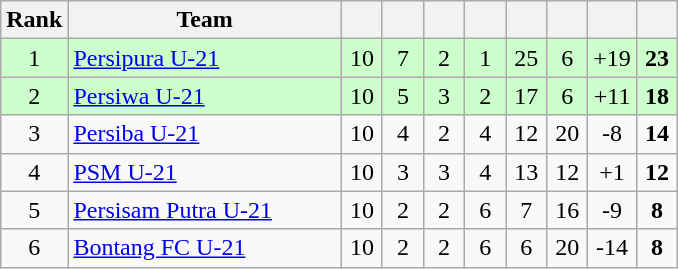<table class="wikitable" style="text-align:center">
<tr>
<th width="30">Rank</th>
<th style="width:175px;">Team</th>
<th width="20"></th>
<th width="20"></th>
<th width="20"></th>
<th width="20"></th>
<th width="20"></th>
<th width="20"></th>
<th width="20"></th>
<th width="20"></th>
</tr>
<tr style="background:#cfc;">
<td>1</td>
<td align=left><a href='#'>Persipura U-21</a></td>
<td>10</td>
<td>7</td>
<td>2</td>
<td>1</td>
<td>25</td>
<td>6</td>
<td>+19</td>
<td><strong>23</strong></td>
</tr>
<tr style="background:#cfc;">
<td>2</td>
<td align=left><a href='#'>Persiwa U-21</a></td>
<td>10</td>
<td>5</td>
<td>3</td>
<td>2</td>
<td>17</td>
<td>6</td>
<td>+11</td>
<td><strong>18</strong></td>
</tr>
<tr>
<td>3</td>
<td align=left><a href='#'>Persiba U-21</a></td>
<td>10</td>
<td>4</td>
<td>2</td>
<td>4</td>
<td>12</td>
<td>20</td>
<td>-8</td>
<td><strong>14</strong></td>
</tr>
<tr>
<td>4</td>
<td align=left><a href='#'>PSM U-21</a></td>
<td>10</td>
<td>3</td>
<td>3</td>
<td>4</td>
<td>13</td>
<td>12</td>
<td>+1</td>
<td><strong>12</strong></td>
</tr>
<tr>
<td>5</td>
<td align=left><a href='#'>Persisam Putra U-21</a></td>
<td>10</td>
<td>2</td>
<td>2</td>
<td>6</td>
<td>7</td>
<td>16</td>
<td>-9</td>
<td><strong>8</strong></td>
</tr>
<tr>
<td>6</td>
<td align=left><a href='#'>Bontang FC U-21</a></td>
<td>10</td>
<td>2</td>
<td>2</td>
<td>6</td>
<td>6</td>
<td>20</td>
<td>-14</td>
<td><strong>8</strong></td>
</tr>
</table>
